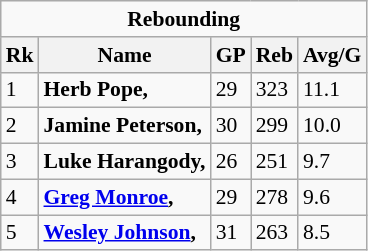<table class="wikitable" style="white-space:nowrap; font-size:90%;">
<tr>
<td colspan=5 align=center><strong>Rebounding</strong></td>
</tr>
<tr>
<th>Rk</th>
<th>Name</th>
<th>GP</th>
<th>Reb</th>
<th>Avg/G</th>
</tr>
<tr>
<td>1</td>
<td><strong>Herb Pope, </strong></td>
<td>29</td>
<td>323</td>
<td>11.1</td>
</tr>
<tr>
<td>2</td>
<td><strong>Jamine Peterson, </strong></td>
<td>30</td>
<td>299</td>
<td>10.0</td>
</tr>
<tr>
<td>3</td>
<td><strong>Luke Harangody, </strong></td>
<td>26</td>
<td>251</td>
<td>9.7</td>
</tr>
<tr>
<td>4</td>
<td><strong><a href='#'>Greg Monroe</a>, </strong></td>
<td>29</td>
<td>278</td>
<td>9.6</td>
</tr>
<tr>
<td>5</td>
<td><strong><a href='#'>Wesley Johnson</a>, </strong></td>
<td>31</td>
<td>263</td>
<td>8.5</td>
</tr>
</table>
